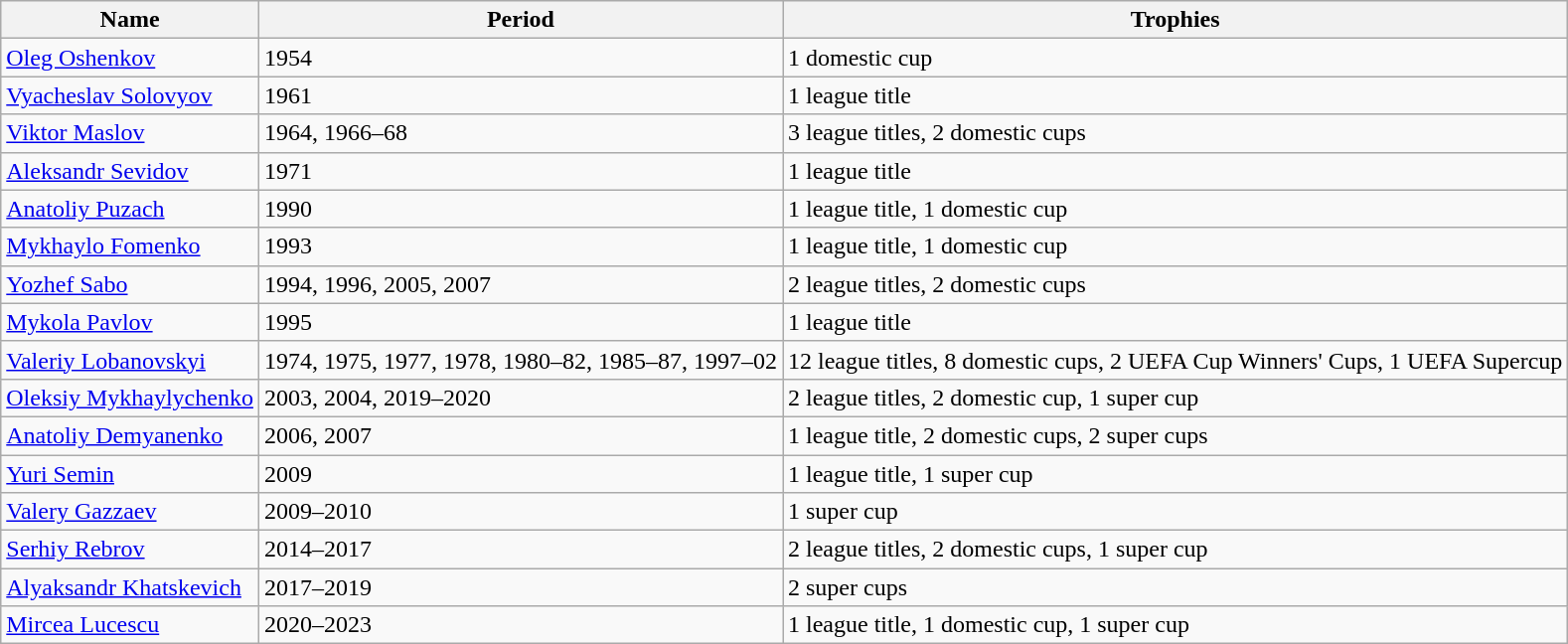<table class="wikitable plainrowheaders sortable" style="text-align: left;">
<tr>
<th>Name</th>
<th>Period</th>
<th>Trophies</th>
</tr>
<tr>
<td> <a href='#'>Oleg Oshenkov</a></td>
<td>1954</td>
<td>1 domestic cup</td>
</tr>
<tr>
<td>  <a href='#'>Vyacheslav Solovyov</a></td>
<td>1961</td>
<td>1 league title</td>
</tr>
<tr>
<td> <a href='#'>Viktor Maslov</a></td>
<td>1964, 1966–68</td>
<td>3 league titles, 2 domestic cups</td>
</tr>
<tr>
<td>  <a href='#'>Aleksandr Sevidov</a></td>
<td>1971</td>
<td>1 league title</td>
</tr>
<tr>
<td>  <a href='#'>Anatoliy Puzach</a></td>
<td>1990</td>
<td>1 league title, 1 domestic cup</td>
</tr>
<tr>
<td> <a href='#'>Mykhaylo Fomenko</a></td>
<td>1993</td>
<td>1 league title, 1 domestic cup</td>
</tr>
<tr>
<td> <a href='#'>Yozhef Sabo</a></td>
<td>1994, 1996, 2005, 2007</td>
<td>2 league titles, 2 domestic cups</td>
</tr>
<tr>
<td> <a href='#'>Mykola Pavlov</a></td>
<td>1995</td>
<td>1 league title</td>
</tr>
<tr>
<td>  <a href='#'>Valeriy Lobanovskyi</a></td>
<td>1974, 1975, 1977, 1978, 1980–82, 1985–87, 1997–02</td>
<td>12 league titles, 8 domestic cups, 2 UEFA Cup Winners' Cups, 1 UEFA Supercup</td>
</tr>
<tr>
<td> <a href='#'>Oleksiy Mykhaylychenko</a></td>
<td>2003, 2004, 2019–2020</td>
<td>2 league titles, 2 domestic cup, 1 super cup</td>
</tr>
<tr>
<td> <a href='#'>Anatoliy Demyanenko</a></td>
<td>2006, 2007</td>
<td>1 league title, 2 domestic cups, 2 super cups</td>
</tr>
<tr>
<td> <a href='#'>Yuri Semin</a></td>
<td>2009</td>
<td>1 league title, 1 super cup</td>
</tr>
<tr>
<td> <a href='#'>Valery Gazzaev</a></td>
<td>2009–2010</td>
<td>1 super cup</td>
</tr>
<tr>
<td> <a href='#'>Serhiy Rebrov</a></td>
<td>2014–2017</td>
<td>2 league titles, 2 domestic cups, 1 super cup</td>
</tr>
<tr>
<td> <a href='#'>Alyaksandr Khatskevich</a></td>
<td>2017–2019</td>
<td>2 super cups</td>
</tr>
<tr>
<td> <a href='#'>Mircea Lucescu</a></td>
<td>2020–2023</td>
<td>1 league title, 1 domestic cup, 1 super cup</td>
</tr>
</table>
